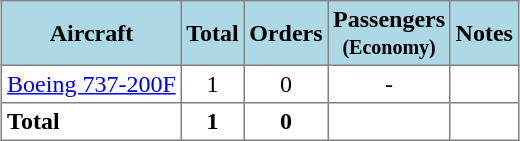<table class="toccolours" border="1" cellpadding="3" style="margin:1em auto; border-collapse:collapse">
<tr bgcolor=lightblue>
<th>Aircraft</th>
<th>Total</th>
<th>Orders</th>
<th>Passengers<br><small>(Economy)</small></th>
<th>Notes</th>
</tr>
<tr>
<td><a href='#'>Boeing 737-200F</a></td>
<td align="center">1</td>
<td align="center">0</td>
<td align="center">-</td>
<td></td>
</tr>
<tr>
<td><strong>Total</strong></td>
<th>1</th>
<th>0</th>
<th></th>
<th></th>
</tr>
</table>
